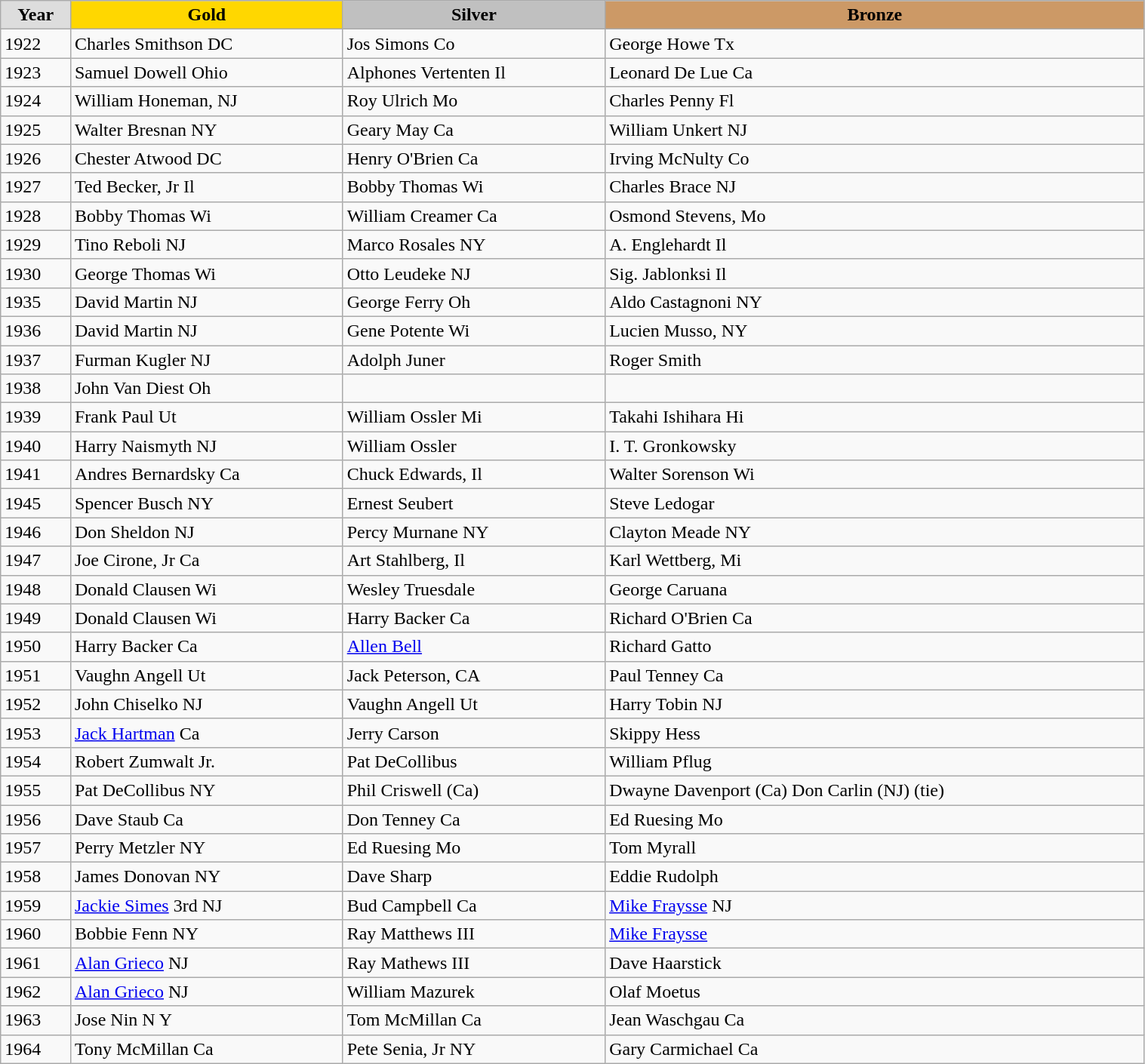<table class="wikitable" style="width: 80%; text-align:left;">
<tr>
<td style="background:#DDDDDD; font-weight:bold; text-align:center;">Year</td>
<td style="background:gold;font-weight:bold; text-align:center;">Gold</td>
<td style="background:silver; font-weight:bold; text-align:center;">Silver</td>
<td style="background:#cc9966; font-weight:bold; text-align:center;">Bronze</td>
</tr>
<tr>
<td>1922</td>
<td>Charles Smithson DC</td>
<td>Jos Simons Co</td>
<td>George Howe Tx</td>
</tr>
<tr>
<td>1923</td>
<td>Samuel Dowell Ohio</td>
<td>Alphones Vertenten Il</td>
<td>Leonard De Lue Ca</td>
</tr>
<tr>
<td>1924</td>
<td>William Honeman, NJ</td>
<td>Roy Ulrich Mo</td>
<td>Charles Penny Fl</td>
</tr>
<tr>
<td>1925</td>
<td>Walter Bresnan NY</td>
<td>Geary May Ca</td>
<td>William Unkert NJ</td>
</tr>
<tr>
<td>1926</td>
<td>Chester Atwood DC</td>
<td>Henry O'Brien Ca</td>
<td>Irving McNulty Co</td>
</tr>
<tr>
<td>1927</td>
<td>Ted Becker, Jr  Il</td>
<td>Bobby Thomas Wi</td>
<td>Charles Brace NJ</td>
</tr>
<tr>
<td>1928</td>
<td>Bobby Thomas Wi</td>
<td>William Creamer Ca</td>
<td>Osmond Stevens, Mo</td>
</tr>
<tr>
<td>1929</td>
<td>Tino Reboli NJ</td>
<td>Marco Rosales NY</td>
<td>A. Englehardt Il</td>
</tr>
<tr>
<td>1930</td>
<td>George Thomas Wi</td>
<td>Otto Leudeke NJ</td>
<td>Sig. Jablonksi Il</td>
</tr>
<tr>
<td>1935</td>
<td>David Martin NJ</td>
<td>George Ferry Oh</td>
<td>Aldo Castagnoni NY</td>
</tr>
<tr>
<td>1936</td>
<td>David Martin NJ</td>
<td>Gene Potente Wi</td>
<td>Lucien Musso, NY</td>
</tr>
<tr>
<td>1937</td>
<td>Furman Kugler NJ</td>
<td>Adolph Juner</td>
<td>Roger Smith</td>
</tr>
<tr>
<td>1938</td>
<td>John Van Diest Oh</td>
<td></td>
<td></td>
</tr>
<tr>
<td>1939</td>
<td>Frank Paul	Ut</td>
<td>William Ossler Mi</td>
<td>Takahi Ishihara Hi</td>
</tr>
<tr>
<td>1940</td>
<td>Harry Naismyth NJ</td>
<td>William Ossler</td>
<td>I. T. Gronkowsky</td>
</tr>
<tr>
<td>1941</td>
<td>Andres Bernardsky Ca</td>
<td>Chuck Edwards, Il</td>
<td>Walter Sorenson Wi</td>
</tr>
<tr>
<td>1945</td>
<td>Spencer Busch NY</td>
<td>Ernest Seubert</td>
<td>Steve Ledogar</td>
</tr>
<tr>
<td>1946</td>
<td>Don Sheldon NJ</td>
<td>Percy Murnane NY</td>
<td>Clayton Meade NY</td>
</tr>
<tr>
<td>1947</td>
<td>Joe Cirone, Jr Ca</td>
<td>Art Stahlberg, Il</td>
<td>Karl Wettberg, Mi</td>
</tr>
<tr>
<td>1948</td>
<td>Donald Clausen Wi</td>
<td>Wesley Truesdale</td>
<td>George Caruana</td>
</tr>
<tr>
<td>1949</td>
<td>Donald Clausen Wi</td>
<td>Harry Backer Ca</td>
<td>Richard O'Brien Ca</td>
</tr>
<tr>
<td>1950</td>
<td>Harry Backer Ca</td>
<td><a href='#'>Allen Bell</a></td>
<td>Richard Gatto</td>
</tr>
<tr>
<td>1951</td>
<td>Vaughn Angell Ut</td>
<td>Jack Peterson, CA</td>
<td>Paul Tenney Ca</td>
</tr>
<tr>
<td>1952</td>
<td>John Chiselko NJ</td>
<td>Vaughn Angell Ut</td>
<td>Harry Tobin NJ</td>
</tr>
<tr>
<td>1953</td>
<td><a href='#'>Jack Hartman</a> Ca</td>
<td>Jerry Carson</td>
<td>Skippy Hess</td>
</tr>
<tr>
<td>1954</td>
<td>Robert Zumwalt Jr.</td>
<td>Pat DeCollibus</td>
<td>William Pflug</td>
</tr>
<tr>
<td>1955</td>
<td>Pat DeCollibus NY</td>
<td>Phil Criswell (Ca)</td>
<td>Dwayne Davenport (Ca) Don Carlin (NJ) (tie)</td>
</tr>
<tr>
<td>1956</td>
<td>Dave Staub Ca</td>
<td>Don Tenney Ca</td>
<td>Ed Ruesing Mo</td>
</tr>
<tr>
<td>1957</td>
<td>Perry Metzler NY</td>
<td>Ed Ruesing Mo</td>
<td>Tom Myrall</td>
</tr>
<tr>
<td>1958</td>
<td>James Donovan NY</td>
<td>Dave Sharp</td>
<td>Eddie Rudolph </td>
</tr>
<tr>
<td>1959</td>
<td><a href='#'>Jackie Simes</a> 3rd NJ</td>
<td>Bud Campbell Ca</td>
<td><a href='#'>Mike Fraysse</a> NJ</td>
</tr>
<tr>
<td>1960</td>
<td>Bobbie Fenn NY</td>
<td>Ray Matthews III</td>
<td><a href='#'>Mike Fraysse</a></td>
</tr>
<tr>
<td>1961</td>
<td><a href='#'>Alan Grieco</a> NJ</td>
<td>Ray Mathews III</td>
<td>Dave Haarstick</td>
</tr>
<tr>
<td>1962</td>
<td><a href='#'>Alan Grieco</a> NJ</td>
<td>William Mazurek</td>
<td>Olaf Moetus</td>
</tr>
<tr>
<td>1963</td>
<td>Jose Nin N Y</td>
<td>Tom McMillan Ca</td>
<td>Jean Waschgau Ca</td>
</tr>
<tr>
<td>1964</td>
<td>Tony McMillan Ca</td>
<td>Pete Senia, Jr NY</td>
<td>Gary Carmichael Ca</td>
</tr>
</table>
